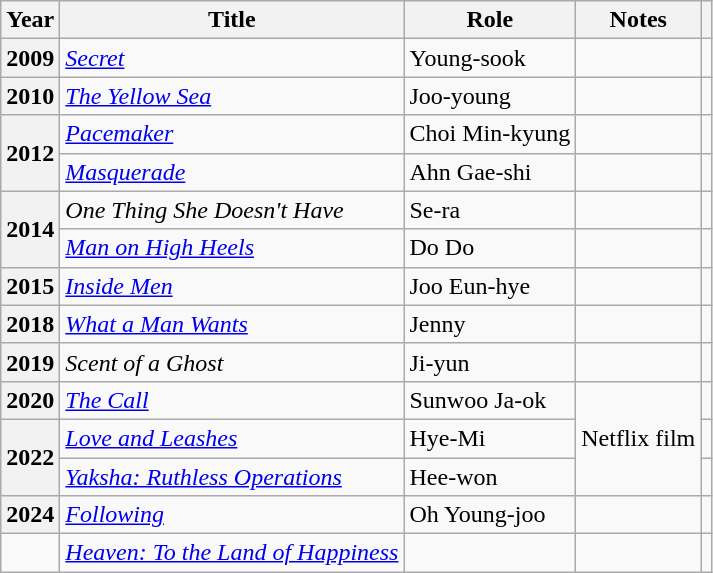<table class="wikitable plainrowheaders sortable">
<tr>
<th scope="col">Year</th>
<th scope="col">Title</th>
<th scope="col">Role</th>
<th scope="col">Notes</th>
<th scope="col" class="unsortable"></th>
</tr>
<tr>
<th scope="row">2009</th>
<td><em><a href='#'>Secret</a></em></td>
<td>Young-sook</td>
<td></td>
<td style="text-align:center"></td>
</tr>
<tr>
<th scope="row">2010</th>
<td><em><a href='#'>The Yellow Sea</a></em></td>
<td>Joo-young</td>
<td></td>
<td style="text-align:center"></td>
</tr>
<tr>
<th scope="row" rowspan="2">2012</th>
<td><em><a href='#'>Pacemaker</a></em></td>
<td>Choi Min-kyung</td>
<td></td>
<td style="text-align:center"></td>
</tr>
<tr>
<td><em><a href='#'>Masquerade</a></em></td>
<td>Ahn Gae-shi</td>
<td></td>
<td style="text-align:center"></td>
</tr>
<tr>
<th scope="row" rowspan="2">2014</th>
<td><em>One Thing She Doesn't Have</em></td>
<td>Se-ra</td>
<td></td>
<td style="text-align:center"></td>
</tr>
<tr>
<td><em><a href='#'>Man on High Heels</a></em></td>
<td>Do Do</td>
<td></td>
<td style="text-align:center"></td>
</tr>
<tr>
<th scope="row">2015</th>
<td><em><a href='#'>Inside Men</a></em></td>
<td>Joo Eun-hye</td>
<td></td>
<td style="text-align:center"></td>
</tr>
<tr>
<th scope="row">2018</th>
<td><em><a href='#'>What a Man Wants</a></em></td>
<td>Jenny</td>
<td></td>
<td style="text-align:center"></td>
</tr>
<tr>
<th scope="row">2019</th>
<td><em>Scent of a Ghost</em></td>
<td>Ji-yun</td>
<td></td>
<td style="text-align:center"></td>
</tr>
<tr>
<th scope="row">2020</th>
<td><em><a href='#'>The Call</a></em></td>
<td>Sunwoo Ja-ok</td>
<td rowspan="3">Netflix film</td>
<td style="text-align:center"></td>
</tr>
<tr>
<th scope="row"  rowspan="2">2022</th>
<td><em><a href='#'>Love and Leashes</a></em></td>
<td>Hye-Mi</td>
<td style="text-align:center"></td>
</tr>
<tr>
<td><em><a href='#'>Yaksha: Ruthless Operations</a></em></td>
<td>Hee-won</td>
<td style="text-align:center"></td>
</tr>
<tr>
<th scope="row">2024</th>
<td><em><a href='#'>Following</a></em></td>
<td>Oh Young-joo</td>
<td></td>
<td style="text-align:center"></td>
</tr>
<tr>
<td></td>
<td><em><a href='#'>Heaven: To the Land of Happiness</a></em></td>
<td></td>
<td></td>
<td style="text-align:center"></td>
</tr>
</table>
